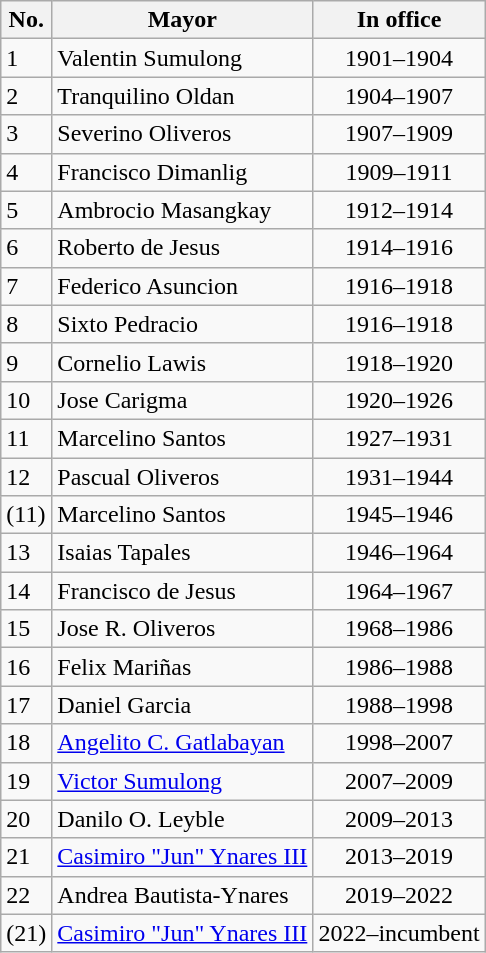<table class="wikitable">
<tr>
<th>No.</th>
<th>Mayor</th>
<th>In office</th>
</tr>
<tr>
<td>1</td>
<td>Valentin Sumulong</td>
<td align=center>1901–1904</td>
</tr>
<tr>
<td>2</td>
<td>Tranquilino Oldan</td>
<td align=center>1904–1907</td>
</tr>
<tr>
<td>3</td>
<td>Severino Oliveros</td>
<td align=center>1907–1909</td>
</tr>
<tr>
<td>4</td>
<td>Francisco Dimanlig</td>
<td align=center>1909–1911</td>
</tr>
<tr>
<td>5</td>
<td>Ambrocio Masangkay</td>
<td align=center>1912–1914</td>
</tr>
<tr>
<td>6</td>
<td>Roberto de Jesus</td>
<td align=center>1914–1916</td>
</tr>
<tr>
<td>7</td>
<td>Federico Asuncion</td>
<td align=center>1916–1918</td>
</tr>
<tr>
<td>8</td>
<td>Sixto Pedracio</td>
<td align=center>1916–1918</td>
</tr>
<tr>
<td>9</td>
<td>Cornelio Lawis</td>
<td align=center>1918–1920</td>
</tr>
<tr>
<td>10</td>
<td>Jose Carigma</td>
<td align=center>1920–1926</td>
</tr>
<tr>
<td>11</td>
<td>Marcelino Santos</td>
<td align=center>1927–1931</td>
</tr>
<tr>
<td>12</td>
<td>Pascual Oliveros</td>
<td align=center>1931–1944</td>
</tr>
<tr>
<td>(11)</td>
<td>Marcelino Santos</td>
<td align=center>1945–1946</td>
</tr>
<tr>
<td>13</td>
<td>Isaias Tapales</td>
<td align=center>1946–1964</td>
</tr>
<tr>
<td>14</td>
<td>Francisco de Jesus</td>
<td align=center>1964–1967</td>
</tr>
<tr>
<td>15</td>
<td>Jose R. Oliveros</td>
<td align=center>1968–1986</td>
</tr>
<tr>
<td>16</td>
<td>Felix Mariñas</td>
<td align=center>1986–1988</td>
</tr>
<tr>
<td>17</td>
<td>Daniel Garcia</td>
<td align=center>1988–1998</td>
</tr>
<tr>
<td>18</td>
<td><a href='#'>Angelito C. Gatlabayan</a></td>
<td align=center>1998–2007</td>
</tr>
<tr>
<td>19</td>
<td><a href='#'>Victor Sumulong</a></td>
<td align=center>2007–2009</td>
</tr>
<tr>
<td>20</td>
<td>Danilo O. Leyble</td>
<td align=center>2009–2013</td>
</tr>
<tr>
<td>21</td>
<td><a href='#'>Casimiro "Jun" Ynares III</a></td>
<td align=center>2013–2019</td>
</tr>
<tr>
<td>22</td>
<td>Andrea Bautista-Ynares</td>
<td align=center>2019–2022</td>
</tr>
<tr>
<td>(21)</td>
<td><a href='#'>Casimiro "Jun" Ynares III</a></td>
<td align=center>2022–incumbent</td>
</tr>
</table>
